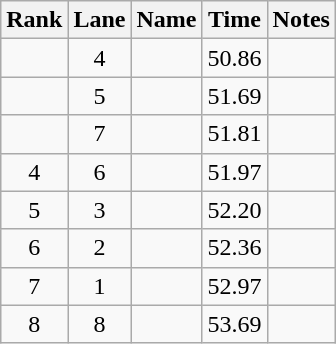<table class="wikitable sortable" style="text-align:center">
<tr>
<th>Rank</th>
<th>Lane</th>
<th>Name</th>
<th>Time</th>
<th>Notes</th>
</tr>
<tr>
<td></td>
<td>4</td>
<td align=left></td>
<td>50.86</td>
<td></td>
</tr>
<tr>
<td></td>
<td>5</td>
<td align=left></td>
<td>51.69</td>
<td></td>
</tr>
<tr>
<td></td>
<td>7</td>
<td align=left></td>
<td>51.81</td>
<td></td>
</tr>
<tr>
<td>4</td>
<td>6</td>
<td align=left></td>
<td>51.97</td>
<td></td>
</tr>
<tr>
<td>5</td>
<td>3</td>
<td align=left></td>
<td>52.20</td>
<td></td>
</tr>
<tr>
<td>6</td>
<td>2</td>
<td align=left></td>
<td>52.36</td>
<td></td>
</tr>
<tr>
<td>7</td>
<td>1</td>
<td align=left></td>
<td>52.97</td>
<td></td>
</tr>
<tr>
<td>8</td>
<td>8</td>
<td align=left></td>
<td>53.69</td>
<td></td>
</tr>
</table>
